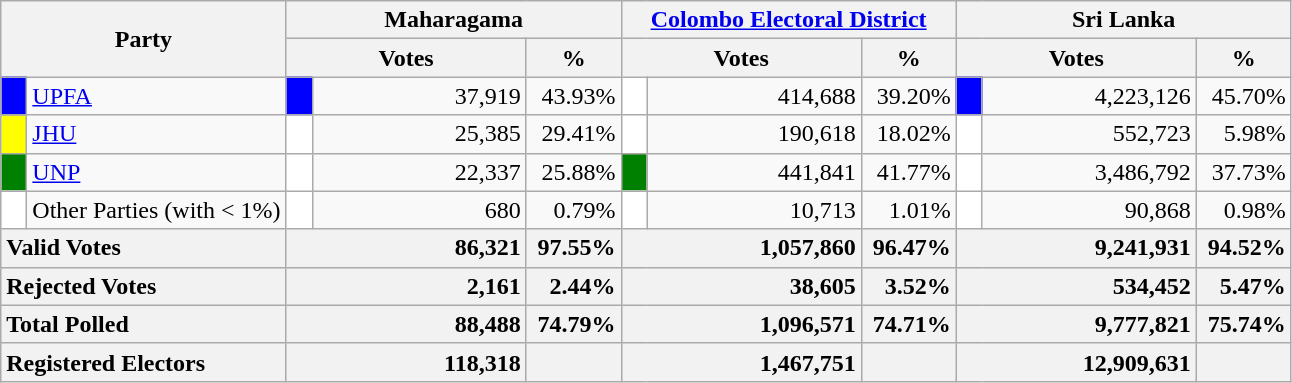<table class="wikitable">
<tr>
<th colspan="2" width="144px"rowspan="2">Party</th>
<th colspan="3" width="216px">Maharagama</th>
<th colspan="3" width="216px"><a href='#'>Colombo Electoral District</a></th>
<th colspan="3" width="216px">Sri Lanka</th>
</tr>
<tr>
<th colspan="2" width="144px">Votes</th>
<th>%</th>
<th colspan="2" width="144px">Votes</th>
<th>%</th>
<th colspan="2" width="144px">Votes</th>
<th>%</th>
</tr>
<tr>
<td style="background-color:blue;" width="10px"></td>
<td style="text-align:left;"><a href='#'>UPFA</a></td>
<td style="background-color:blue;" width="10px"></td>
<td style="text-align:right;">37,919</td>
<td style="text-align:right;">43.93%</td>
<td style="background-color:white;" width="10px"></td>
<td style="text-align:right;">414,688</td>
<td style="text-align:right;">39.20%</td>
<td style="background-color:blue;" width="10px"></td>
<td style="text-align:right;">4,223,126</td>
<td style="text-align:right;">45.70%</td>
</tr>
<tr>
<td style="background-color:yellow;" width="10px"></td>
<td style="text-align:left;"><a href='#'>JHU</a></td>
<td style="background-color:white;" width="10px"></td>
<td style="text-align:right;">25,385</td>
<td style="text-align:right;">29.41%</td>
<td style="background-color:white;" width="10px"></td>
<td style="text-align:right;">190,618</td>
<td style="text-align:right;">18.02%</td>
<td style="background-color:white;" width="10px"></td>
<td style="text-align:right;">552,723</td>
<td style="text-align:right;">5.98%</td>
</tr>
<tr>
<td style="background-color:green;" width="10px"></td>
<td style="text-align:left;"><a href='#'>UNP</a></td>
<td style="background-color:white;" width="10px"></td>
<td style="text-align:right;">22,337</td>
<td style="text-align:right;">25.88%</td>
<td style="background-color:green;" width="10px"></td>
<td style="text-align:right;">441,841</td>
<td style="text-align:right;">41.77%</td>
<td style="background-color:white;" width="10px"></td>
<td style="text-align:right;">3,486,792</td>
<td style="text-align:right;">37.73%</td>
</tr>
<tr>
<td style="background-color:white;" width="10px"></td>
<td style="text-align:left;">Other Parties (with < 1%)</td>
<td style="background-color:white;" width="10px"></td>
<td style="text-align:right;">680</td>
<td style="text-align:right;">0.79%</td>
<td style="background-color:white;" width="10px"></td>
<td style="text-align:right;">10,713</td>
<td style="text-align:right;">1.01%</td>
<td style="background-color:white;" width="10px"></td>
<td style="text-align:right;">90,868</td>
<td style="text-align:right;">0.98%</td>
</tr>
<tr>
<th colspan="2" width="144px"style="text-align:left;">Valid Votes</th>
<th style="text-align:right;"colspan="2" width="144px">86,321</th>
<th style="text-align:right;">97.55%</th>
<th style="text-align:right;"colspan="2" width="144px">1,057,860</th>
<th style="text-align:right;">96.47%</th>
<th style="text-align:right;"colspan="2" width="144px">9,241,931</th>
<th style="text-align:right;">94.52%</th>
</tr>
<tr>
<th colspan="2" width="144px"style="text-align:left;">Rejected Votes</th>
<th style="text-align:right;"colspan="2" width="144px">2,161</th>
<th style="text-align:right;">2.44%</th>
<th style="text-align:right;"colspan="2" width="144px">38,605</th>
<th style="text-align:right;">3.52%</th>
<th style="text-align:right;"colspan="2" width="144px">534,452</th>
<th style="text-align:right;">5.47%</th>
</tr>
<tr>
<th colspan="2" width="144px"style="text-align:left;">Total Polled</th>
<th style="text-align:right;"colspan="2" width="144px">88,488</th>
<th style="text-align:right;">74.79%</th>
<th style="text-align:right;"colspan="2" width="144px">1,096,571</th>
<th style="text-align:right;">74.71%</th>
<th style="text-align:right;"colspan="2" width="144px">9,777,821</th>
<th style="text-align:right;">75.74%</th>
</tr>
<tr>
<th colspan="2" width="144px"style="text-align:left;">Registered Electors</th>
<th style="text-align:right;"colspan="2" width="144px">118,318</th>
<th></th>
<th style="text-align:right;"colspan="2" width="144px">1,467,751</th>
<th></th>
<th style="text-align:right;"colspan="2" width="144px">12,909,631</th>
<th></th>
</tr>
</table>
